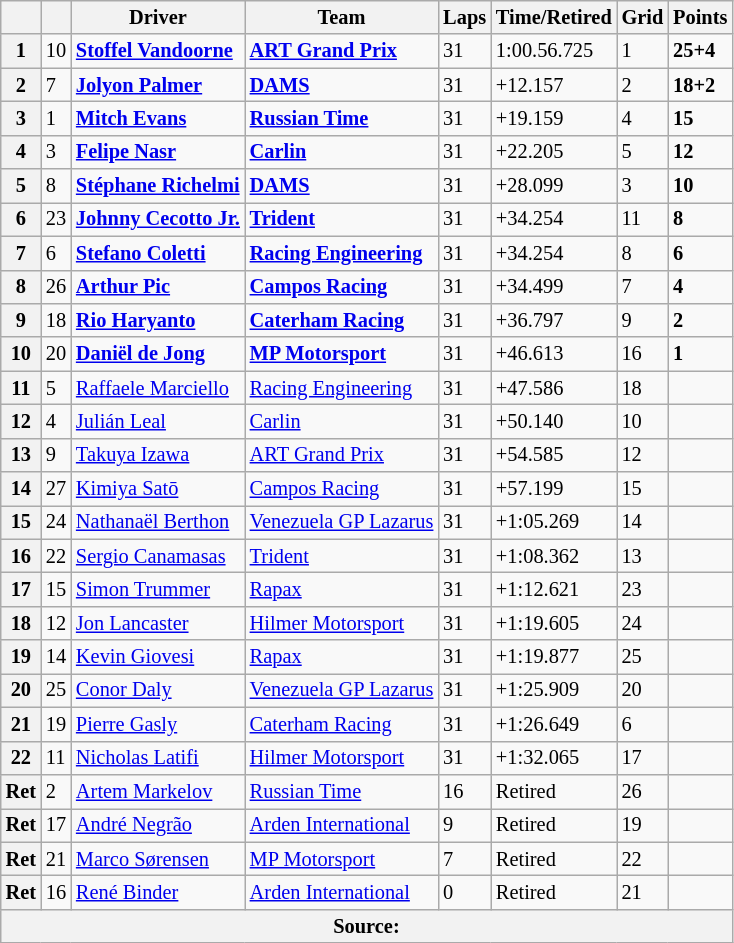<table class="wikitable" style="font-size:85%">
<tr>
<th></th>
<th></th>
<th>Driver</th>
<th>Team</th>
<th>Laps</th>
<th>Time/Retired</th>
<th>Grid</th>
<th>Points</th>
</tr>
<tr>
<th>1</th>
<td>10</td>
<td> <strong><a href='#'>Stoffel Vandoorne</a></strong></td>
<td><strong><a href='#'>ART Grand Prix</a></strong></td>
<td>31</td>
<td>1:00.56.725</td>
<td>1</td>
<td><strong>25+4</strong></td>
</tr>
<tr>
<th>2</th>
<td>7</td>
<td> <strong><a href='#'>Jolyon Palmer</a></strong></td>
<td><strong><a href='#'>DAMS</a></strong></td>
<td>31</td>
<td>+12.157</td>
<td>2</td>
<td><strong>18+2</strong></td>
</tr>
<tr>
<th>3</th>
<td>1</td>
<td> <strong><a href='#'>Mitch Evans</a></strong></td>
<td><strong><a href='#'>Russian Time</a></strong></td>
<td>31</td>
<td>+19.159</td>
<td>4</td>
<td><strong>15</strong></td>
</tr>
<tr>
<th>4</th>
<td>3</td>
<td> <strong><a href='#'>Felipe Nasr</a></strong></td>
<td><strong><a href='#'>Carlin</a></strong></td>
<td>31</td>
<td>+22.205</td>
<td>5</td>
<td><strong>12</strong></td>
</tr>
<tr>
<th>5</th>
<td>8</td>
<td> <strong><a href='#'>Stéphane Richelmi</a></strong></td>
<td><strong><a href='#'>DAMS</a></strong></td>
<td>31</td>
<td>+28.099</td>
<td>3</td>
<td><strong>10</strong></td>
</tr>
<tr>
<th>6</th>
<td>23</td>
<td> <strong><a href='#'>Johnny Cecotto Jr.</a></strong></td>
<td><strong><a href='#'>Trident</a></strong></td>
<td>31</td>
<td>+34.254</td>
<td>11</td>
<td><strong>8</strong></td>
</tr>
<tr>
<th>7</th>
<td>6</td>
<td> <strong><a href='#'>Stefano Coletti</a></strong></td>
<td><strong><a href='#'>Racing Engineering</a></strong></td>
<td>31</td>
<td>+34.254</td>
<td>8</td>
<td><strong>6</strong></td>
</tr>
<tr>
<th>8</th>
<td>26</td>
<td> <strong><a href='#'>Arthur Pic</a></strong></td>
<td><strong><a href='#'>Campos Racing</a></strong></td>
<td>31</td>
<td>+34.499</td>
<td>7</td>
<td><strong>4</strong></td>
</tr>
<tr>
<th>9</th>
<td>18</td>
<td> <strong><a href='#'>Rio Haryanto</a></strong></td>
<td><strong><a href='#'>Caterham Racing</a></strong></td>
<td>31</td>
<td>+36.797</td>
<td>9</td>
<td><strong>2</strong></td>
</tr>
<tr>
<th>10</th>
<td>20</td>
<td> <strong><a href='#'>Daniël de Jong</a></strong></td>
<td><strong><a href='#'>MP Motorsport</a></strong></td>
<td>31</td>
<td>+46.613</td>
<td>16</td>
<td><strong>1</strong></td>
</tr>
<tr>
<th>11</th>
<td>5</td>
<td> <a href='#'>Raffaele Marciello</a></td>
<td><a href='#'>Racing Engineering</a></td>
<td>31</td>
<td>+47.586</td>
<td>18</td>
<td></td>
</tr>
<tr>
<th>12</th>
<td>4</td>
<td> <a href='#'>Julián Leal</a></td>
<td><a href='#'>Carlin</a></td>
<td>31</td>
<td>+50.140</td>
<td>10</td>
<td></td>
</tr>
<tr>
<th>13</th>
<td>9</td>
<td> <a href='#'>Takuya Izawa</a></td>
<td><a href='#'>ART Grand Prix</a></td>
<td>31</td>
<td>+54.585</td>
<td>12</td>
<td></td>
</tr>
<tr>
<th>14</th>
<td>27</td>
<td> <a href='#'>Kimiya Satō</a></td>
<td><a href='#'>Campos Racing</a></td>
<td>31</td>
<td>+57.199</td>
<td>15</td>
<td></td>
</tr>
<tr>
<th>15</th>
<td>24</td>
<td> <a href='#'>Nathanaël Berthon</a></td>
<td><a href='#'>Venezuela GP Lazarus</a></td>
<td>31</td>
<td>+1:05.269</td>
<td>14</td>
<td></td>
</tr>
<tr>
<th>16</th>
<td>22</td>
<td> <a href='#'>Sergio Canamasas</a></td>
<td><a href='#'>Trident</a></td>
<td>31</td>
<td>+1:08.362</td>
<td>13</td>
<td></td>
</tr>
<tr>
<th>17</th>
<td>15</td>
<td> <a href='#'>Simon Trummer</a></td>
<td><a href='#'>Rapax</a></td>
<td>31</td>
<td>+1:12.621</td>
<td>23</td>
<td></td>
</tr>
<tr>
<th>18</th>
<td>12</td>
<td> <a href='#'>Jon Lancaster</a></td>
<td><a href='#'>Hilmer Motorsport</a></td>
<td>31</td>
<td>+1:19.605</td>
<td>24</td>
<td></td>
</tr>
<tr>
<th>19</th>
<td>14</td>
<td> <a href='#'>Kevin Giovesi</a></td>
<td><a href='#'>Rapax</a></td>
<td>31</td>
<td>+1:19.877</td>
<td>25</td>
<td></td>
</tr>
<tr>
<th>20</th>
<td>25</td>
<td> <a href='#'>Conor Daly</a></td>
<td><a href='#'>Venezuela GP Lazarus</a></td>
<td>31</td>
<td>+1:25.909</td>
<td>20</td>
<td></td>
</tr>
<tr>
<th>21</th>
<td>19</td>
<td> <a href='#'>Pierre Gasly</a></td>
<td><a href='#'>Caterham Racing</a></td>
<td>31</td>
<td>+1:26.649</td>
<td>6</td>
<td></td>
</tr>
<tr>
<th>22</th>
<td>11</td>
<td> <a href='#'>Nicholas Latifi</a></td>
<td><a href='#'>Hilmer Motorsport</a></td>
<td>31</td>
<td>+1:32.065</td>
<td>17</td>
<td></td>
</tr>
<tr>
<th>Ret</th>
<td>2</td>
<td> <a href='#'>Artem Markelov</a></td>
<td><a href='#'>Russian Time</a></td>
<td>16</td>
<td>Retired</td>
<td>26</td>
<td></td>
</tr>
<tr>
<th>Ret</th>
<td>17</td>
<td> <a href='#'>André Negrão</a></td>
<td><a href='#'>Arden International</a></td>
<td>9</td>
<td>Retired</td>
<td>19</td>
<td></td>
</tr>
<tr>
<th>Ret</th>
<td>21</td>
<td> <a href='#'>Marco Sørensen</a></td>
<td><a href='#'>MP Motorsport</a></td>
<td>7</td>
<td>Retired</td>
<td>22</td>
<td></td>
</tr>
<tr>
<th>Ret</th>
<td>16</td>
<td> <a href='#'>René Binder</a></td>
<td><a href='#'>Arden International</a></td>
<td>0</td>
<td>Retired</td>
<td>21</td>
<td></td>
</tr>
<tr>
<th colspan="8">Source:</th>
</tr>
</table>
